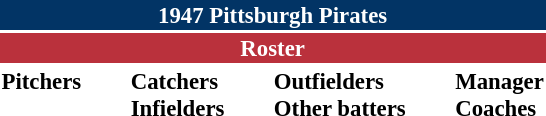<table class="toccolours" style="font-size: 95%;">
<tr>
<th colspan="10" style="background-color: #023465; color: white; text-align: center;">1947 Pittsburgh Pirates</th>
</tr>
<tr>
<td colspan="10" style="background-color: #ba313c; color: white; text-align: center;"><strong>Roster</strong></td>
</tr>
<tr>
<td valign="top"><strong>Pitchers</strong><br>



















</td>
<td width="25px"></td>
<td valign="top"><strong>Catchers</strong><br>




<strong>Infielders</strong>









</td>
<td width="25px"></td>
<td valign="top"><strong>Outfielders</strong><br>




<strong>Other batters</strong>
</td>
<td width="25px"></td>
<td valign="top"><strong>Manager</strong><br>

<strong>Coaches</strong>



</td>
</tr>
</table>
